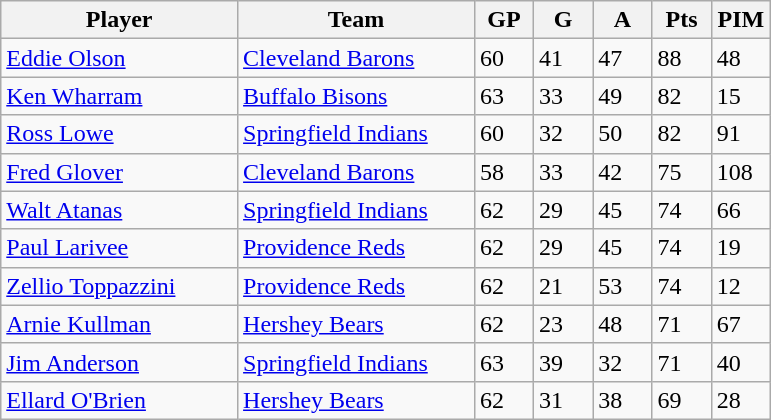<table class="wikitable">
<tr>
<th bgcolor="#DDDDFF" width="30%">Player</th>
<th bgcolor="#DDDDFF" width="30%">Team</th>
<th bgcolor="#DDDDFF" width="7.5%">GP</th>
<th bgcolor="#DDDDFF" width="7.5%">G</th>
<th bgcolor="#DDDDFF" width="7.5%">A</th>
<th bgcolor="#DDDDFF" width="7.5%">Pts</th>
<th bgcolor="#DDDDFF" width="7.5%">PIM</th>
</tr>
<tr>
<td><a href='#'>Eddie Olson</a></td>
<td><a href='#'>Cleveland Barons</a></td>
<td>60</td>
<td>41</td>
<td>47</td>
<td>88</td>
<td>48</td>
</tr>
<tr>
<td><a href='#'>Ken Wharram</a></td>
<td><a href='#'>Buffalo Bisons</a></td>
<td>63</td>
<td>33</td>
<td>49</td>
<td>82</td>
<td>15</td>
</tr>
<tr>
<td><a href='#'>Ross Lowe</a></td>
<td><a href='#'>Springfield Indians</a></td>
<td>60</td>
<td>32</td>
<td>50</td>
<td>82</td>
<td>91</td>
</tr>
<tr>
<td><a href='#'>Fred Glover</a></td>
<td><a href='#'>Cleveland Barons</a></td>
<td>58</td>
<td>33</td>
<td>42</td>
<td>75</td>
<td>108</td>
</tr>
<tr>
<td><a href='#'>Walt Atanas</a></td>
<td><a href='#'>Springfield Indians</a></td>
<td>62</td>
<td>29</td>
<td>45</td>
<td>74</td>
<td>66</td>
</tr>
<tr>
<td><a href='#'>Paul Larivee</a></td>
<td><a href='#'>Providence Reds</a></td>
<td>62</td>
<td>29</td>
<td>45</td>
<td>74</td>
<td>19</td>
</tr>
<tr>
<td><a href='#'>Zellio Toppazzini</a></td>
<td><a href='#'>Providence Reds</a></td>
<td>62</td>
<td>21</td>
<td>53</td>
<td>74</td>
<td>12</td>
</tr>
<tr>
<td><a href='#'>Arnie Kullman</a></td>
<td><a href='#'>Hershey Bears</a></td>
<td>62</td>
<td>23</td>
<td>48</td>
<td>71</td>
<td>67</td>
</tr>
<tr>
<td><a href='#'>Jim Anderson</a></td>
<td><a href='#'>Springfield Indians</a></td>
<td>63</td>
<td>39</td>
<td>32</td>
<td>71</td>
<td>40</td>
</tr>
<tr>
<td><a href='#'>Ellard O'Brien</a></td>
<td><a href='#'>Hershey Bears</a></td>
<td>62</td>
<td>31</td>
<td>38</td>
<td>69</td>
<td>28</td>
</tr>
</table>
